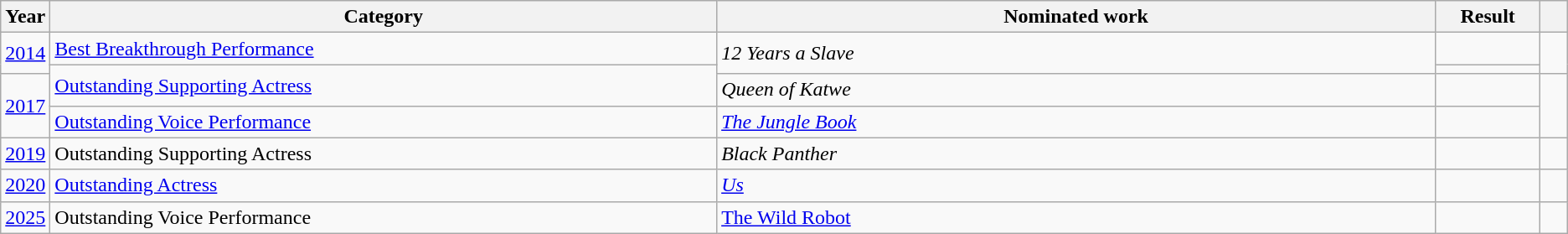<table class=wikitable>
<tr>
<th scope="col" style="width:1em;">Year</th>
<th scope="col" style="width:36em;">Category</th>
<th scope="col" style="width:39em;">Nominated work</th>
<th scope="col" style="width:5em;">Result</th>
<th scope="col" style="width:1em;"></th>
</tr>
<tr>
<td rowspan="2"><a href='#'>2014</a></td>
<td><a href='#'>Best Breakthrough Performance</a></td>
<td rowspan="2"><em>12 Years a Slave</em></td>
<td></td>
<td rowspan="2"></td>
</tr>
<tr>
<td rowspan="2"><a href='#'>Outstanding Supporting Actress</a></td>
<td></td>
</tr>
<tr>
<td rowspan="2"><a href='#'>2017</a></td>
<td><em>Queen of Katwe</em></td>
<td></td>
<td rowspan="2"></td>
</tr>
<tr>
<td><a href='#'>Outstanding Voice Performance</a></td>
<td><em><a href='#'>The Jungle Book</a></em></td>
<td></td>
</tr>
<tr>
<td><a href='#'>2019</a></td>
<td>Outstanding Supporting Actress</td>
<td><em>Black Panther</em></td>
<td></td>
<td></td>
</tr>
<tr>
<td><a href='#'>2020</a></td>
<td><a href='#'>Outstanding Actress</a></td>
<td><em><a href='#'>Us</a></em></td>
<td></td>
<td></td>
</tr>
<tr>
<td><a href='#'>2025</a></td>
<td>Outstanding Voice Performance</td>
<td><a href='#'>The Wild Robot</a></td>
<td></td>
<td></td>
</tr>
</table>
